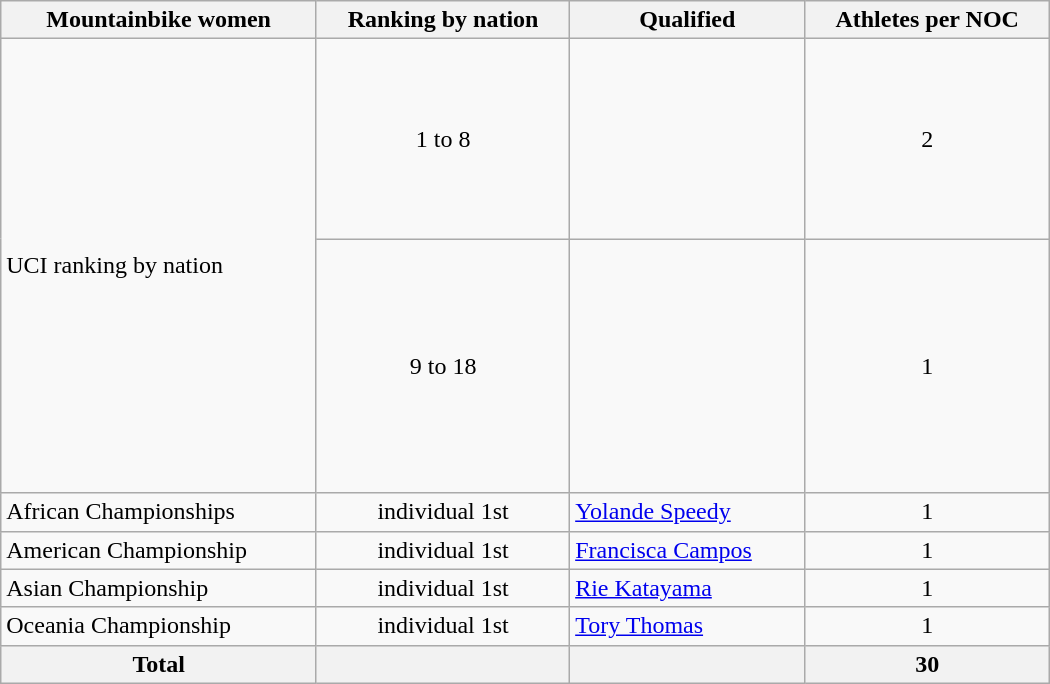<table class="wikitable" width=700 style="text-align:center">
<tr>
<th>Mountainbike women</th>
<th>Ranking by nation</th>
<th>Qualified</th>
<th>Athletes per NOC</th>
</tr>
<tr>
<td rowspan="2" align="left">UCI ranking by nation</td>
<td>1 to 8</td>
<td align="left"> <br>  <br>  <br>  <br>  <br>  <br>  <br> </td>
<td>2</td>
</tr>
<tr>
<td>9 to 18</td>
<td align="left"> <br>  <br>  <br>  <br>  <br>  <br>  <br>  <br>  <br> </td>
<td>1</td>
</tr>
<tr>
<td align="left">African Championships</td>
<td>individual 1st</td>
<td align="left"> <a href='#'>Yolande Speedy</a></td>
<td>1</td>
</tr>
<tr>
<td align="left">American Championship</td>
<td>individual 1st</td>
<td align="left"> <a href='#'>Francisca Campos</a></td>
<td>1</td>
</tr>
<tr>
<td align="left">Asian Championship</td>
<td>individual 1st</td>
<td align="left"> <a href='#'>Rie Katayama</a></td>
<td>1</td>
</tr>
<tr>
<td align="left">Oceania Championship</td>
<td>individual 1st</td>
<td align="left"> <a href='#'>Tory Thomas</a></td>
<td>1</td>
</tr>
<tr>
<th>Total</th>
<th></th>
<th></th>
<th>30</th>
</tr>
</table>
